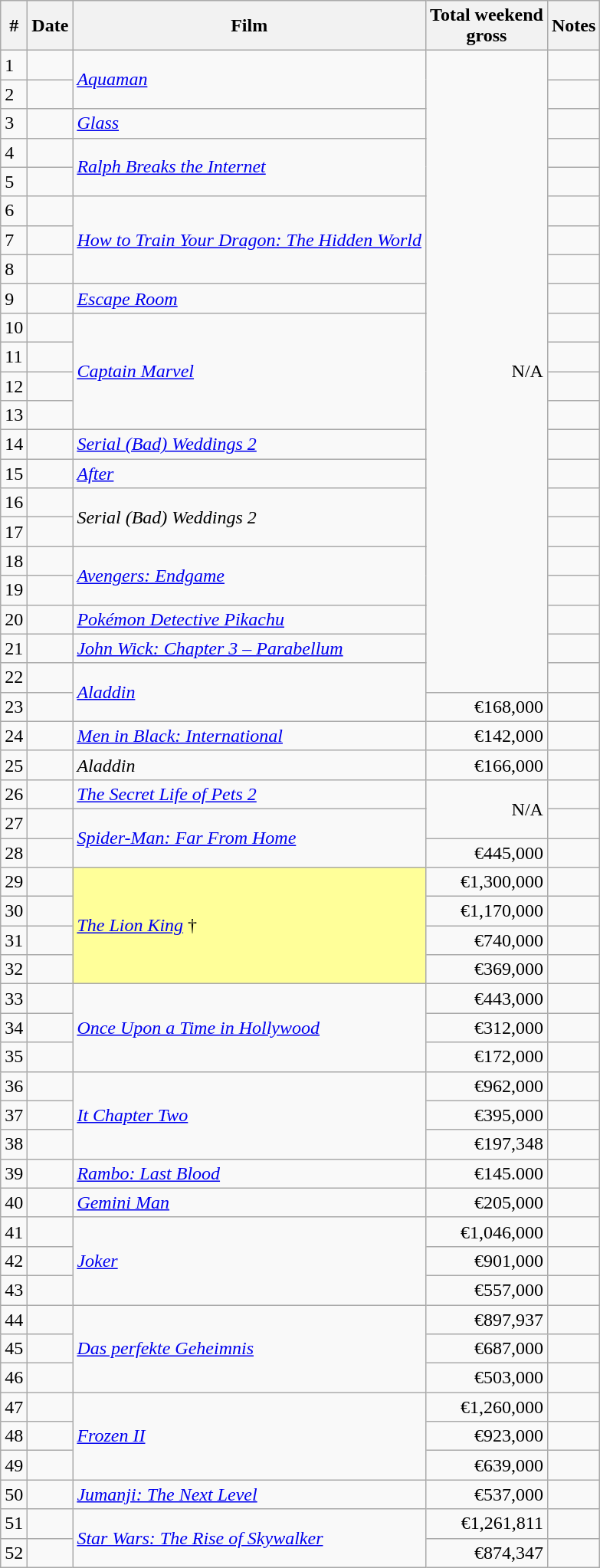<table class="wikitable sortable">
<tr>
<th>#</th>
<th>Date</th>
<th>Film</th>
<th>Total weekend<br>gross</th>
<th>Notes</th>
</tr>
<tr>
<td>1</td>
<td></td>
<td rowspan="2"><em><a href='#'>Aquaman</a></em></td>
<td rowspan="22" style="text-align:right">N/A</td>
<td></td>
</tr>
<tr>
<td>2</td>
<td></td>
<td></td>
</tr>
<tr>
<td>3</td>
<td></td>
<td rowspan="1"><em><a href='#'>Glass</a></em></td>
<td></td>
</tr>
<tr>
<td>4</td>
<td></td>
<td rowspan="2"><em><a href='#'>Ralph Breaks the Internet</a></em></td>
<td></td>
</tr>
<tr>
<td>5</td>
<td></td>
<td></td>
</tr>
<tr>
<td>6</td>
<td></td>
<td rowspan="3"><em><a href='#'>How to Train Your Dragon: The Hidden World</a></em></td>
<td></td>
</tr>
<tr>
<td>7</td>
<td></td>
<td></td>
</tr>
<tr>
<td>8</td>
<td></td>
<td></td>
</tr>
<tr>
<td>9</td>
<td></td>
<td rowspan="1"><em><a href='#'>Escape Room</a></em></td>
<td></td>
</tr>
<tr>
<td>10</td>
<td></td>
<td rowspan="4"><em><a href='#'>Captain Marvel</a></em></td>
<td></td>
</tr>
<tr>
<td>11</td>
<td></td>
<td></td>
</tr>
<tr>
<td>12</td>
<td></td>
<td></td>
</tr>
<tr>
<td>13</td>
<td></td>
<td></td>
</tr>
<tr>
<td>14</td>
<td></td>
<td rowspan="1"><em><a href='#'>Serial (Bad) Weddings 2</a></em></td>
<td></td>
</tr>
<tr>
<td>15</td>
<td></td>
<td rowspan="1"><em><a href='#'>After</a></em></td>
<td></td>
</tr>
<tr>
<td>16</td>
<td></td>
<td rowspan="2"><em>Serial (Bad) Weddings 2</em></td>
<td></td>
</tr>
<tr>
<td>17</td>
<td></td>
<td></td>
</tr>
<tr>
<td>18</td>
<td></td>
<td rowspan="2"><em><a href='#'>Avengers: Endgame</a></em></td>
<td></td>
</tr>
<tr>
<td>19</td>
<td></td>
<td></td>
</tr>
<tr>
<td>20</td>
<td></td>
<td rowspan="1"><em><a href='#'>Pokémon Detective Pikachu</a></em></td>
<td></td>
</tr>
<tr>
<td>21</td>
<td></td>
<td rowspan="1"><em><a href='#'>John Wick: Chapter 3 – Parabellum</a></em></td>
<td></td>
</tr>
<tr>
<td>22</td>
<td></td>
<td rowspan="2"><em><a href='#'>Aladdin</a></em></td>
<td></td>
</tr>
<tr>
<td>23</td>
<td></td>
<td style="text-align:right">€168,000</td>
<td></td>
</tr>
<tr>
<td>24</td>
<td></td>
<td><em><a href='#'>Men in Black: International</a></em></td>
<td style="text-align:right">€142,000</td>
<td></td>
</tr>
<tr>
<td>25</td>
<td></td>
<td><em>Aladdin</em></td>
<td style="text-align:right">€166,000</td>
<td></td>
</tr>
<tr>
<td>26</td>
<td></td>
<td rowspan="1"><em><a href='#'>The Secret Life of Pets 2</a></em></td>
<td rowspan="2" style="text-align:right">N/A</td>
<td></td>
</tr>
<tr>
<td>27</td>
<td></td>
<td rowspan="2"><em><a href='#'>Spider-Man: Far From Home</a></em></td>
<td></td>
</tr>
<tr>
<td>28</td>
<td></td>
<td style="text-align:right">€445,000</td>
<td></td>
</tr>
<tr>
<td>29</td>
<td></td>
<td rowspan="4" style="background-color:#FFFF99"><em><a href='#'>The Lion King</a></em> †</td>
<td style="text-align:right">€1,300,000</td>
<td></td>
</tr>
<tr>
<td>30</td>
<td></td>
<td style="text-align:right">€1,170,000</td>
<td></td>
</tr>
<tr>
<td>31</td>
<td></td>
<td style="text-align:right">€740,000</td>
<td></td>
</tr>
<tr>
<td>32</td>
<td></td>
<td style="text-align:right">€369,000</td>
<td></td>
</tr>
<tr>
<td>33</td>
<td></td>
<td rowspan="3"><em><a href='#'>Once Upon a Time in Hollywood</a></em></td>
<td style="text-align:right">€443,000</td>
<td></td>
</tr>
<tr>
<td>34</td>
<td></td>
<td style="text-align:right">€312,000</td>
<td></td>
</tr>
<tr>
<td>35</td>
<td></td>
<td style="text-align:right">€172,000</td>
<td></td>
</tr>
<tr>
<td>36</td>
<td></td>
<td rowspan="3"><em><a href='#'>It Chapter Two</a></em></td>
<td style="text-align:right">€962,000</td>
<td></td>
</tr>
<tr>
<td>37</td>
<td></td>
<td style="text-align:right">€395,000</td>
<td></td>
</tr>
<tr>
<td>38</td>
<td></td>
<td style="text-align:right">€197,348</td>
<td></td>
</tr>
<tr>
<td>39</td>
<td></td>
<td><em><a href='#'>Rambo: Last Blood</a></em></td>
<td style="text-align:right">€145.000</td>
<td></td>
</tr>
<tr>
<td>40</td>
<td></td>
<td rowspan="1"><em><a href='#'>Gemini Man</a></em></td>
<td style="text-align:right">€205,000</td>
<td></td>
</tr>
<tr>
<td>41</td>
<td></td>
<td rowspan="3"><em><a href='#'>Joker</a></em></td>
<td style="text-align:right">€1,046,000</td>
<td></td>
</tr>
<tr>
<td>42</td>
<td></td>
<td style="text-align:right">€901,000</td>
<td></td>
</tr>
<tr>
<td>43</td>
<td></td>
<td style="text-align:right">€557,000</td>
<td></td>
</tr>
<tr>
<td>44</td>
<td></td>
<td rowspan="3"><em><a href='#'>Das perfekte Geheimnis</a></em></td>
<td style="text-align:right">€897,937</td>
<td></td>
</tr>
<tr>
<td>45</td>
<td></td>
<td style="text-align:right">€687,000</td>
<td></td>
</tr>
<tr>
<td>46</td>
<td></td>
<td style="text-align:right">€503,000</td>
<td></td>
</tr>
<tr>
<td>47</td>
<td></td>
<td rowspan="3"><em><a href='#'>Frozen II</a></em></td>
<td style="text-align:right">€1,260,000</td>
<td></td>
</tr>
<tr>
<td>48</td>
<td></td>
<td style="text-align:right">€923,000</td>
<td></td>
</tr>
<tr>
<td>49</td>
<td></td>
<td style="text-align:right">€639,000</td>
<td></td>
</tr>
<tr>
<td>50</td>
<td></td>
<td><em><a href='#'>Jumanji: The Next Level</a></em></td>
<td style="text-align:right">€537,000</td>
<td></td>
</tr>
<tr>
<td>51</td>
<td></td>
<td rowspan="2"><em><a href='#'>Star Wars: The Rise of Skywalker</a></em></td>
<td style="text-align:right">€1,261,811</td>
<td></td>
</tr>
<tr>
<td>52</td>
<td></td>
<td style="text-align:right">€874,347</td>
<td></td>
</tr>
</table>
